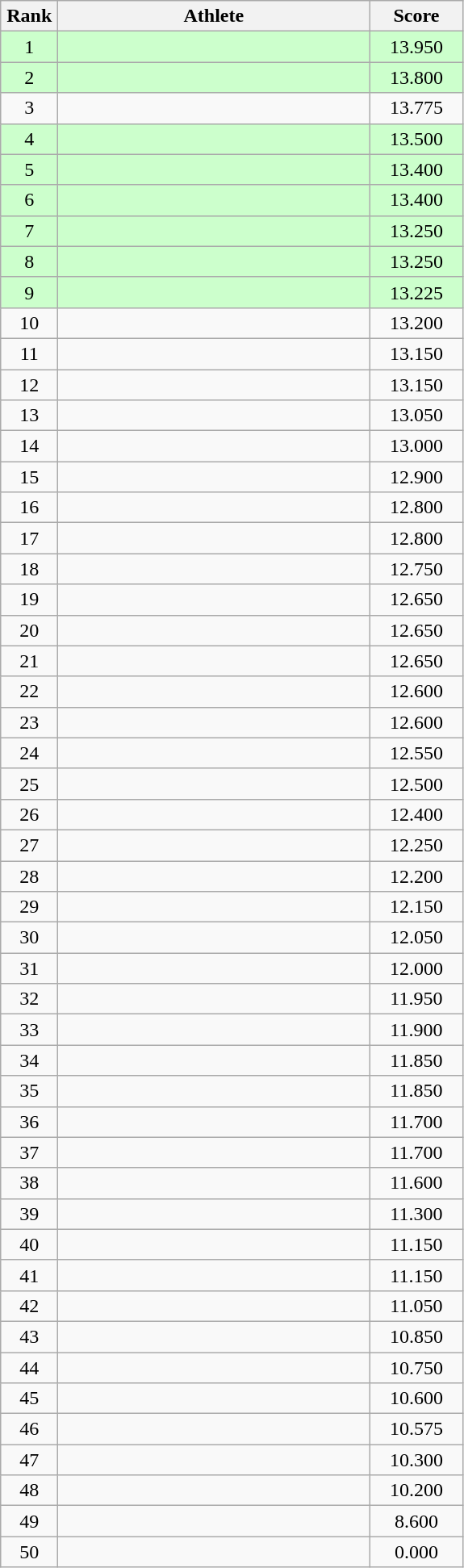<table class=wikitable style="text-align:center">
<tr>
<th width=40>Rank</th>
<th width=250>Athlete</th>
<th width=70>Score</th>
</tr>
<tr bgcolor="ccffcc">
<td>1</td>
<td align=left></td>
<td>13.950</td>
</tr>
<tr bgcolor="ccffcc">
<td>2</td>
<td align=left></td>
<td>13.800</td>
</tr>
<tr>
<td>3</td>
<td align=left></td>
<td>13.775</td>
</tr>
<tr bgcolor="ccffcc">
<td>4</td>
<td align=left></td>
<td>13.500</td>
</tr>
<tr bgcolor="ccffcc">
<td>5</td>
<td align=left></td>
<td>13.400</td>
</tr>
<tr bgcolor="ccffcc">
<td>6</td>
<td align=left></td>
<td>13.400</td>
</tr>
<tr bgcolor="ccffcc">
<td>7</td>
<td align=left></td>
<td>13.250</td>
</tr>
<tr bgcolor="ccffcc">
<td>8</td>
<td align=left></td>
<td>13.250</td>
</tr>
<tr bgcolor="ccffcc">
<td>9</td>
<td align=left></td>
<td>13.225</td>
</tr>
<tr>
<td>10</td>
<td align=left></td>
<td>13.200</td>
</tr>
<tr>
<td>11</td>
<td align=left></td>
<td>13.150</td>
</tr>
<tr>
<td>12</td>
<td align=left></td>
<td>13.150</td>
</tr>
<tr>
<td>13</td>
<td align=left></td>
<td>13.050</td>
</tr>
<tr>
<td>14</td>
<td align=left></td>
<td>13.000</td>
</tr>
<tr>
<td>15</td>
<td align=left></td>
<td>12.900</td>
</tr>
<tr>
<td>16</td>
<td align=left></td>
<td>12.800</td>
</tr>
<tr>
<td>17</td>
<td align=left></td>
<td>12.800</td>
</tr>
<tr>
<td>18</td>
<td align=left></td>
<td>12.750</td>
</tr>
<tr>
<td>19</td>
<td align=left></td>
<td>12.650</td>
</tr>
<tr>
<td>20</td>
<td align=left></td>
<td>12.650</td>
</tr>
<tr>
<td>21</td>
<td align=left></td>
<td>12.650</td>
</tr>
<tr>
<td>22</td>
<td align=left></td>
<td>12.600</td>
</tr>
<tr>
<td>23</td>
<td align=left></td>
<td>12.600</td>
</tr>
<tr>
<td>24</td>
<td align=left></td>
<td>12.550</td>
</tr>
<tr>
<td>25</td>
<td align=left></td>
<td>12.500</td>
</tr>
<tr>
<td>26</td>
<td align=left></td>
<td>12.400</td>
</tr>
<tr>
<td>27</td>
<td align=left></td>
<td>12.250</td>
</tr>
<tr>
<td>28</td>
<td align=left></td>
<td>12.200</td>
</tr>
<tr>
<td>29</td>
<td align=left></td>
<td>12.150</td>
</tr>
<tr>
<td>30</td>
<td align=left></td>
<td>12.050</td>
</tr>
<tr>
<td>31</td>
<td align=left></td>
<td>12.000</td>
</tr>
<tr>
<td>32</td>
<td align=left></td>
<td>11.950</td>
</tr>
<tr>
<td>33</td>
<td align=left></td>
<td>11.900</td>
</tr>
<tr>
<td>34</td>
<td align=left></td>
<td>11.850</td>
</tr>
<tr>
<td>35</td>
<td align=left></td>
<td>11.850</td>
</tr>
<tr>
<td>36</td>
<td align=left></td>
<td>11.700</td>
</tr>
<tr>
<td>37</td>
<td align=left></td>
<td>11.700</td>
</tr>
<tr>
<td>38</td>
<td align=left></td>
<td>11.600</td>
</tr>
<tr>
<td>39</td>
<td align=left></td>
<td>11.300</td>
</tr>
<tr>
<td>40</td>
<td align=left></td>
<td>11.150</td>
</tr>
<tr>
<td>41</td>
<td align=left></td>
<td>11.150</td>
</tr>
<tr>
<td>42</td>
<td align=left></td>
<td>11.050</td>
</tr>
<tr>
<td>43</td>
<td align=left></td>
<td>10.850</td>
</tr>
<tr>
<td>44</td>
<td align=left></td>
<td>10.750</td>
</tr>
<tr>
<td>45</td>
<td align=left></td>
<td>10.600</td>
</tr>
<tr>
<td>46</td>
<td align=left></td>
<td>10.575</td>
</tr>
<tr>
<td>47</td>
<td align=left></td>
<td>10.300</td>
</tr>
<tr>
<td>48</td>
<td align=left></td>
<td>10.200</td>
</tr>
<tr>
<td>49</td>
<td align=left></td>
<td>8.600</td>
</tr>
<tr>
<td>50</td>
<td align=left></td>
<td>0.000</td>
</tr>
</table>
